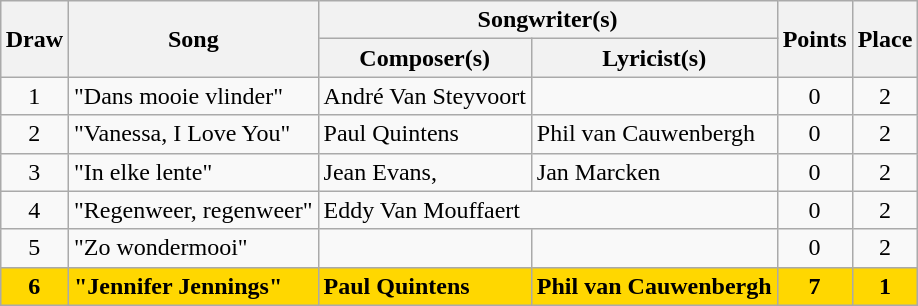<table class="sortable wikitable" style="margin: 1em auto 1em auto; text-align:left">
<tr>
<th rowspan="2">Draw</th>
<th rowspan="2">Song</th>
<th colspan="2">Songwriter(s)</th>
<th rowspan="2">Points</th>
<th rowspan="2">Place</th>
</tr>
<tr>
<th>Composer(s)</th>
<th>Lyricist(s)</th>
</tr>
<tr>
<td align="center">1</td>
<td>"Dans mooie vlinder"</td>
<td>André Van Steyvoort</td>
<td></td>
<td align="center">0</td>
<td align="center">2</td>
</tr>
<tr>
<td align="center">2</td>
<td>"Vanessa, I Love You"</td>
<td>Paul Quintens</td>
<td>Phil van Cauwenbergh</td>
<td align="center">0</td>
<td align="center">2</td>
</tr>
<tr>
<td align="center">3</td>
<td>"In elke lente"</td>
<td>Jean Evans, </td>
<td>Jan Marcken</td>
<td align="center">0</td>
<td align="center">2</td>
</tr>
<tr>
<td align="center">4</td>
<td>"Regenweer, regenweer"</td>
<td colspan="2">Eddy Van Mouffaert</td>
<td align="center">0</td>
<td align="center">2</td>
</tr>
<tr>
<td align="center">5</td>
<td>"Zo wondermooi"</td>
<td></td>
<td></td>
<td align="center">0</td>
<td align="center">2</td>
</tr>
<tr style="font-weight:bold; background:gold;">
<td align="center">6</td>
<td>"Jennifer Jennings"</td>
<td>Paul Quintens</td>
<td>Phil van Cauwenbergh</td>
<td align="center">7</td>
<td align="center">1</td>
</tr>
</table>
